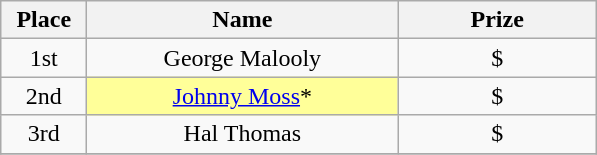<table class="wikitable">
<tr>
<th width="50">Place</th>
<th width="200">Name</th>
<th width="125">Prize</th>
</tr>
<tr>
<td align = "center">1st</td>
<td align = "center">George Malooly</td>
<td align = "center">$</td>
</tr>
<tr>
<td align = "center">2nd</td>
<td align = "center"  bgcolor="#FFFF99"><a href='#'>Johnny Moss</a>*</td>
<td align = "center">$</td>
</tr>
<tr>
<td align = "center">3rd</td>
<td align = "center">Hal Thomas</td>
<td align = "center">$</td>
</tr>
<tr>
</tr>
</table>
